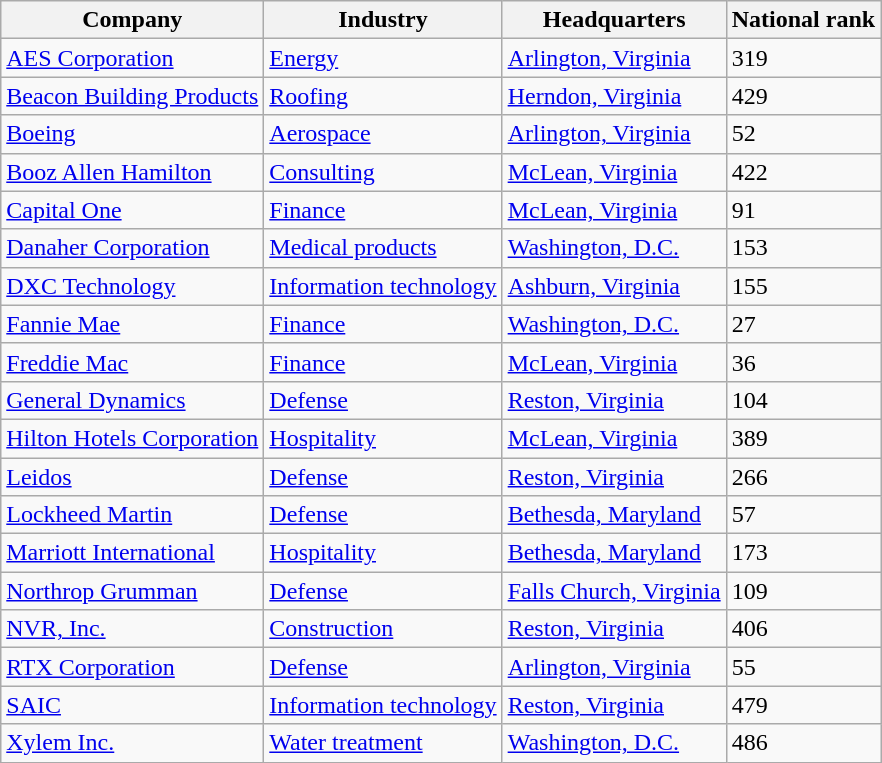<table class="wikitable sortable" style="text-align:left">
<tr>
<th>Company</th>
<th>Industry</th>
<th>Headquarters</th>
<th>National rank</th>
</tr>
<tr>
<td><a href='#'>AES Corporation</a></td>
<td><a href='#'>Energy</a></td>
<td data-sort-value="vaarlington"><a href='#'>Arlington, Virginia</a></td>
<td>319</td>
</tr>
<tr>
<td><a href='#'>Beacon Building Products</a></td>
<td><a href='#'>Roofing</a></td>
<td data-sort-value="vaherndon"><a href='#'>Herndon, Virginia</a></td>
<td>429</td>
</tr>
<tr>
<td><a href='#'>Boeing</a></td>
<td><a href='#'>Aerospace</a></td>
<td data-sort-value="vaarlington"><a href='#'>Arlington, Virginia</a></td>
<td>52</td>
</tr>
<tr>
<td><a href='#'>Booz Allen Hamilton</a></td>
<td><a href='#'>Consulting</a></td>
<td data-sort-value="vamclean"><a href='#'>McLean, Virginia</a></td>
<td>422</td>
</tr>
<tr>
<td><a href='#'>Capital One</a></td>
<td><a href='#'>Finance</a></td>
<td data-sort-value="vamclean"><a href='#'>McLean, Virginia</a></td>
<td>91</td>
</tr>
<tr>
<td><a href='#'>Danaher Corporation</a></td>
<td><a href='#'>Medical products</a></td>
<td data-sort-value="dc"><a href='#'>Washington, D.C.</a></td>
<td>153</td>
</tr>
<tr>
<td><a href='#'>DXC Technology</a></td>
<td><a href='#'>Information technology</a></td>
<td data-sort-value="vaashburn"><a href='#'>Ashburn, Virginia</a></td>
<td>155</td>
</tr>
<tr>
<td><a href='#'>Fannie Mae</a></td>
<td><a href='#'>Finance</a></td>
<td data-sort-value="dc"><a href='#'>Washington, D.C.</a></td>
<td>27</td>
</tr>
<tr>
<td><a href='#'>Freddie Mac</a></td>
<td><a href='#'>Finance</a></td>
<td data-sort-value="vamclean"><a href='#'>McLean, Virginia</a></td>
<td>36</td>
</tr>
<tr>
<td><a href='#'>General Dynamics</a></td>
<td><a href='#'>Defense</a></td>
<td data-sort-value="vareston"><a href='#'>Reston, Virginia</a></td>
<td>104</td>
</tr>
<tr>
<td><a href='#'>Hilton Hotels Corporation</a></td>
<td><a href='#'>Hospitality</a></td>
<td data-sort-value="vamclean"><a href='#'>McLean, Virginia</a></td>
<td>389</td>
</tr>
<tr>
<td><a href='#'>Leidos</a></td>
<td><a href='#'>Defense</a></td>
<td data-sort-value="vareston"><a href='#'>Reston, Virginia</a></td>
<td>266</td>
</tr>
<tr>
<td><a href='#'>Lockheed Martin</a></td>
<td><a href='#'>Defense</a></td>
<td data-sort-value="mdbethesda"><a href='#'>Bethesda, Maryland</a></td>
<td>57</td>
</tr>
<tr>
<td><a href='#'>Marriott International</a></td>
<td><a href='#'>Hospitality</a></td>
<td data-sort-value="mdbethesda"><a href='#'>Bethesda, Maryland</a></td>
<td>173</td>
</tr>
<tr>
<td><a href='#'>Northrop Grumman</a></td>
<td><a href='#'>Defense</a></td>
<td data-sort-value="vafalls"><a href='#'>Falls Church, Virginia</a></td>
<td>109</td>
</tr>
<tr>
<td><a href='#'>NVR, Inc.</a></td>
<td><a href='#'>Construction</a></td>
<td data-sort-value="vareston"><a href='#'>Reston, Virginia</a></td>
<td>406</td>
</tr>
<tr>
<td><a href='#'>RTX Corporation</a></td>
<td><a href='#'>Defense</a></td>
<td data-sort-value="vaarlington"><a href='#'>Arlington, Virginia</a></td>
<td>55</td>
</tr>
<tr>
<td><a href='#'>SAIC</a></td>
<td><a href='#'>Information technology</a></td>
<td data-sort-value="vareston"><a href='#'>Reston, Virginia</a></td>
<td>479</td>
</tr>
<tr>
<td><a href='#'>Xylem Inc.</a></td>
<td><a href='#'>Water treatment</a></td>
<td data-sort-value="dc"><a href='#'>Washington, D.C.</a></td>
<td>486</td>
</tr>
</table>
